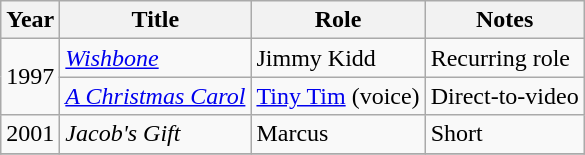<table class="wikitable">
<tr>
<th>Year</th>
<th>Title</th>
<th>Role</th>
<th>Notes</th>
</tr>
<tr>
<td rowspan=2>1997</td>
<td><em><a href='#'>Wishbone</a></em></td>
<td>Jimmy Kidd</td>
<td>Recurring role</td>
</tr>
<tr>
<td><em><a href='#'>A Christmas Carol</a></em></td>
<td><a href='#'>Tiny Tim</a> (voice)</td>
<td>Direct-to-video</td>
</tr>
<tr>
<td>2001</td>
<td><em>Jacob's Gift</em></td>
<td>Marcus</td>
<td>Short</td>
</tr>
<tr>
</tr>
</table>
